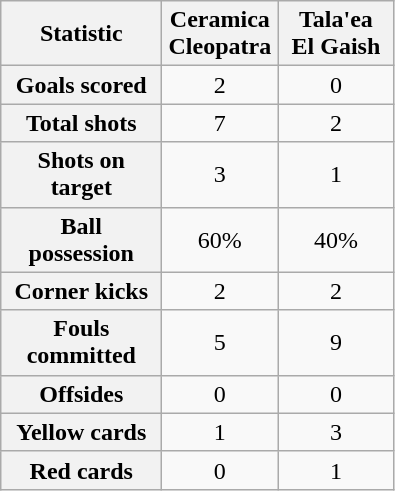<table class="wikitable plainrowheaders" style="text-align:center">
<tr>
<th scope="col" style="width:100px">Statistic</th>
<th scope="col" style="width:70px">Ceramica Cleopatra</th>
<th scope="col" style="width:70px">Tala'ea El Gaish</th>
</tr>
<tr>
<th scope=row>Goals scored</th>
<td>2</td>
<td>0</td>
</tr>
<tr>
<th scope=row>Total shots</th>
<td>7</td>
<td>2</td>
</tr>
<tr>
<th scope=row>Shots on target</th>
<td>3</td>
<td>1</td>
</tr>
<tr>
<th scope=row>Ball possession</th>
<td>60%</td>
<td>40%</td>
</tr>
<tr>
<th scope=row>Corner kicks</th>
<td>2</td>
<td>2</td>
</tr>
<tr>
<th scope=row>Fouls committed</th>
<td>5</td>
<td>9</td>
</tr>
<tr>
<th scope=row>Offsides</th>
<td>0</td>
<td>0</td>
</tr>
<tr>
<th scope=row>Yellow cards</th>
<td>1</td>
<td>3</td>
</tr>
<tr>
<th scope=row>Red cards</th>
<td>0</td>
<td>1</td>
</tr>
</table>
